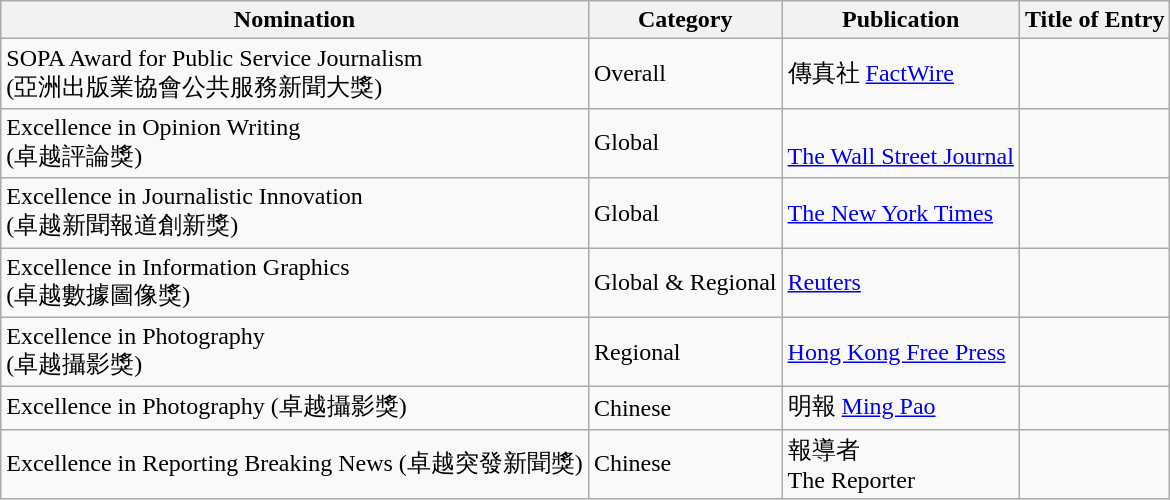<table class="wikitable">
<tr>
<th>Nomination</th>
<th>Category</th>
<th>Publication</th>
<th>Title of Entry</th>
</tr>
<tr>
<td>SOPA Award for Public Service Journalism<br>(亞洲出版業協會公共服務新聞大獎)</td>
<td>Overall</td>
<td>傳真社 <a href='#'>FactWire</a></td>
<td></td>
</tr>
<tr>
<td>Excellence in Opinion Writing<br>(卓越評論獎)</td>
<td>Global</td>
<td><br><a href='#'>The Wall Street Journal</a></td>
<td></td>
</tr>
<tr>
<td>Excellence in Journalistic Innovation<br>(卓越新聞報道創新獎)</td>
<td>Global</td>
<td><a href='#'>The New York Times</a></td>
<td></td>
</tr>
<tr>
<td>Excellence in Information Graphics<br>(卓越數據圖像獎)</td>
<td>Global & Regional</td>
<td><a href='#'>Reuters</a></td>
<td></td>
</tr>
<tr>
<td>Excellence in Photography<br>(卓越攝影獎)</td>
<td>Regional</td>
<td><a href='#'>Hong Kong Free Press</a></td>
<td></td>
</tr>
<tr>
<td>Excellence in Photography (卓越攝影獎)</td>
<td>Chinese</td>
<td>明報 <a href='#'>Ming Pao</a></td>
<td></td>
</tr>
<tr>
<td>Excellence in Reporting Breaking News (卓越突發新聞獎)</td>
<td>Chinese</td>
<td>報導者<br>The Reporter</td>
<td></td>
</tr>
</table>
